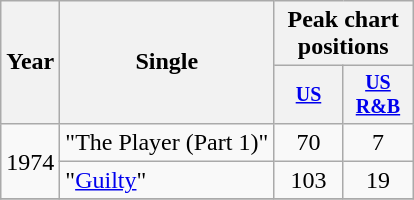<table class="wikitable" style="text-align:center;">
<tr>
<th rowspan="2">Year</th>
<th rowspan="2">Single</th>
<th colspan="2">Peak chart positions</th>
</tr>
<tr style="font-size:smaller;">
<th width="40"><a href='#'>US</a><br></th>
<th width="40"><a href='#'>US<br>R&B</a><br></th>
</tr>
<tr>
<td rowspan="2">1974</td>
<td align="left">"The Player (Part 1)"</td>
<td>70</td>
<td>7</td>
</tr>
<tr>
<td align="left">"<a href='#'>Guilty</a>"</td>
<td>103</td>
<td>19</td>
</tr>
<tr>
</tr>
</table>
